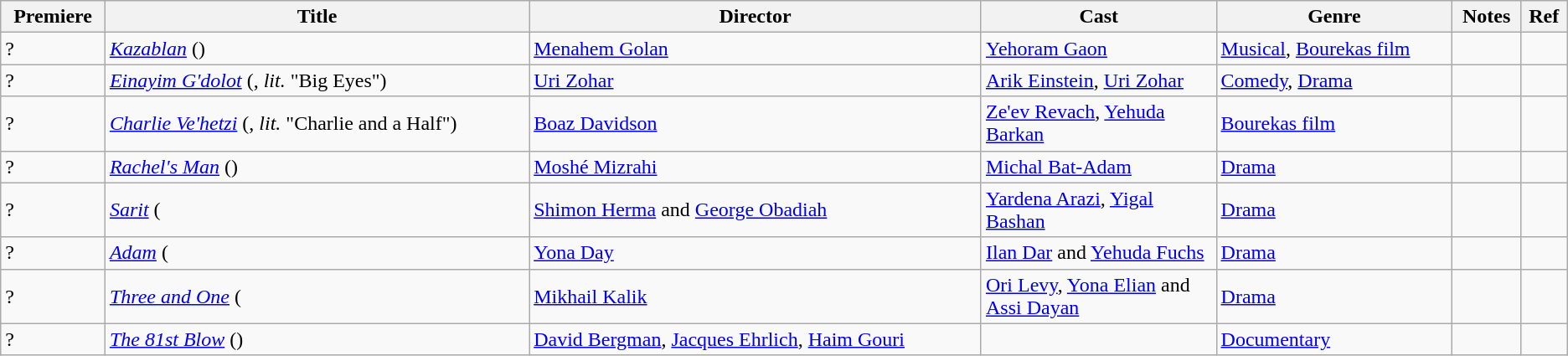<table class="wikitable">
<tr>
<th>Premiere</th>
<th>Title</th>
<th>Director</th>
<th width=15%>Cast</th>
<th>Genre</th>
<th>Notes</th>
<th>Ref</th>
</tr>
<tr>
<td>?</td>
<td><em><a href='#'>Kazablan</a></em> ()</td>
<td><a href='#'>Menahem Golan</a></td>
<td><a href='#'>Yehoram Gaon</a></td>
<td><a href='#'>Musical</a>, <a href='#'>Bourekas film</a></td>
<td></td>
<td></td>
</tr>
<tr>
<td>?</td>
<td><em><a href='#'>Einayim G'dolot</a></em> (, <em>lit.</em> "Big Eyes")</td>
<td><a href='#'>Uri Zohar</a></td>
<td><a href='#'>Arik Einstein</a>, <a href='#'>Uri Zohar</a></td>
<td><a href='#'>Comedy</a>, <a href='#'>Drama</a></td>
<td></td>
<td></td>
</tr>
<tr>
<td>?</td>
<td><em><a href='#'>Charlie Ve'hetzi</a></em> (, <em>lit.</em> "Charlie and a Half")</td>
<td><a href='#'>Boaz Davidson</a></td>
<td><a href='#'>Ze'ev Revach</a>, <a href='#'>Yehuda Barkan</a></td>
<td><a href='#'>Bourekas film</a></td>
<td></td>
<td></td>
</tr>
<tr>
<td>?</td>
<td><em><a href='#'>Rachel's Man</a></em> ()</td>
<td><a href='#'>Moshé Mizrahi</a></td>
<td><a href='#'>Michal Bat-Adam</a></td>
<td><a href='#'>Drama</a></td>
<td></td>
<td></td>
</tr>
<tr>
<td>?</td>
<td><em><a href='#'>Sarit</a></em> (</td>
<td><a href='#'>Shimon Herma</a> and <a href='#'>George Obadiah</a></td>
<td><a href='#'>Yardena Arazi</a>, <a href='#'>Yigal Bashan</a></td>
<td><a href='#'>Drama</a></td>
<td></td>
<td></td>
</tr>
<tr>
<td>?</td>
<td><em><a href='#'>Adam</a></em> (</td>
<td><a href='#'>Yona Day</a></td>
<td><a href='#'>Ilan Dar</a> and <a href='#'>Yehuda Fuchs</a></td>
<td><a href='#'>Drama</a></td>
<td></td>
<td></td>
</tr>
<tr>
<td>?</td>
<td><em><a href='#'>Three and One</a></em> (</td>
<td><a href='#'>Mikhail Kalik</a></td>
<td><a href='#'>Ori Levy</a>, <a href='#'>Yona Elian</a> and <a href='#'>Assi Dayan</a></td>
<td><a href='#'>Drama</a></td>
<td></td>
<td></td>
</tr>
<tr>
<td>?</td>
<td><em><a href='#'>The 81st Blow</a></em> ()</td>
<td><a href='#'>David Bergman</a>, <a href='#'>Jacques Ehrlich</a>, <a href='#'>Haim Gouri</a></td>
<td></td>
<td><a href='#'>Documentary</a></td>
<td></td>
<td></td>
</tr>
</table>
